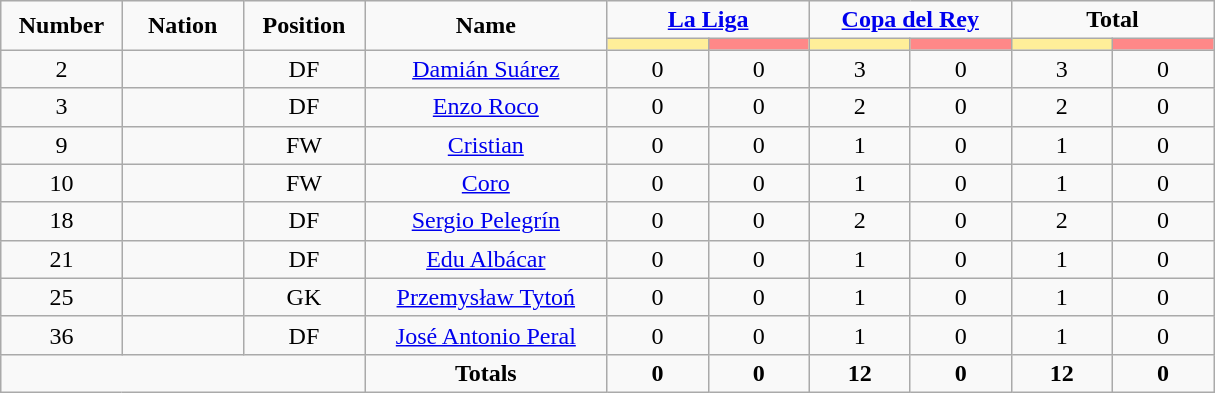<table class="wikitable" style="font-size: 100%; text-align: center;">
<tr>
<td rowspan=2 width="10%" align=center><strong>Number</strong></td>
<td rowspan=2 width="10%" align=center><strong>Nation</strong></td>
<td rowspan=2 width="10%" align=center><strong>Position</strong></td>
<td rowspan=2 width="20%" align=center><strong>Name</strong></td>
<td colspan=2 align=center><strong><a href='#'>La Liga</a></strong></td>
<td colspan=2 align=center><strong><a href='#'>Copa del Rey</a></strong></td>
<td colspan=2 align=center><strong>Total</strong></td>
</tr>
<tr>
<th width=60 style="background: #FFEE99"></th>
<th width=60 style="background: #FF8888"></th>
<th width=60 style="background: #FFEE99"></th>
<th width=60 style="background: #FF8888"></th>
<th width=60 style="background: #FFEE99"></th>
<th width=60 style="background: #FF8888"></th>
</tr>
<tr>
<td>2</td>
<td></td>
<td>DF</td>
<td><a href='#'>Damián Suárez</a></td>
<td>0</td>
<td>0</td>
<td>3</td>
<td>0</td>
<td>3</td>
<td>0</td>
</tr>
<tr>
<td>3</td>
<td></td>
<td>DF</td>
<td><a href='#'>Enzo Roco</a></td>
<td>0</td>
<td>0</td>
<td>2</td>
<td>0</td>
<td>2</td>
<td>0</td>
</tr>
<tr>
<td>9</td>
<td></td>
<td>FW</td>
<td><a href='#'>Cristian</a></td>
<td>0</td>
<td>0</td>
<td>1</td>
<td>0</td>
<td>1</td>
<td>0</td>
</tr>
<tr>
<td>10</td>
<td></td>
<td>FW</td>
<td><a href='#'>Coro</a></td>
<td>0</td>
<td>0</td>
<td>1</td>
<td>0</td>
<td>1</td>
<td>0</td>
</tr>
<tr>
<td>18</td>
<td></td>
<td>DF</td>
<td><a href='#'>Sergio Pelegrín</a></td>
<td>0</td>
<td>0</td>
<td>2</td>
<td>0</td>
<td>2</td>
<td>0</td>
</tr>
<tr>
<td>21</td>
<td></td>
<td>DF</td>
<td><a href='#'>Edu Albácar</a></td>
<td>0</td>
<td>0</td>
<td>1</td>
<td>0</td>
<td>1</td>
<td>0</td>
</tr>
<tr>
<td>25</td>
<td></td>
<td>GK</td>
<td><a href='#'>Przemysław Tytoń</a></td>
<td>0</td>
<td>0</td>
<td>1</td>
<td>0</td>
<td>1</td>
<td>0</td>
</tr>
<tr>
<td>36</td>
<td></td>
<td>DF</td>
<td><a href='#'>José Antonio Peral</a></td>
<td>0</td>
<td>0</td>
<td>1</td>
<td>0</td>
<td>1</td>
<td>0</td>
</tr>
<tr>
<td colspan=3></td>
<td><strong>Totals</strong></td>
<td><strong>0</strong></td>
<td><strong>0</strong></td>
<td><strong>12</strong></td>
<td><strong>0</strong></td>
<td><strong>12</strong></td>
<td><strong>0</strong></td>
</tr>
</table>
